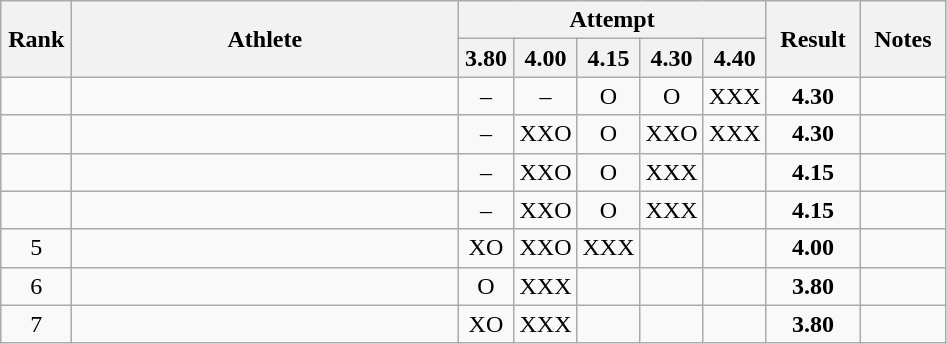<table class="wikitable" style="text-align:center">
<tr>
<th rowspan=2 width=40>Rank</th>
<th rowspan=2 width=250>Athlete</th>
<th colspan=5>Attempt</th>
<th rowspan=2 width=55>Result</th>
<th rowspan=2 width=50>Notes</th>
</tr>
<tr>
<th width=30>3.80</th>
<th width=30>4.00</th>
<th width=30>4.15</th>
<th width=30>4.30</th>
<th width=30>4.40</th>
</tr>
<tr>
<td></td>
<td align=left></td>
<td>–</td>
<td>–</td>
<td>O</td>
<td>O</td>
<td>XXX</td>
<td><strong>4.30</strong></td>
<td></td>
</tr>
<tr>
<td></td>
<td align=left></td>
<td>–</td>
<td>XXO</td>
<td>O</td>
<td>XXO</td>
<td>XXX</td>
<td><strong>4.30</strong></td>
<td></td>
</tr>
<tr>
<td></td>
<td align=left></td>
<td>–</td>
<td>XXO</td>
<td>O</td>
<td>XXX</td>
<td></td>
<td><strong>4.15</strong></td>
<td></td>
</tr>
<tr>
<td></td>
<td align=left></td>
<td>–</td>
<td>XXO</td>
<td>O</td>
<td>XXX</td>
<td></td>
<td><strong>4.15</strong></td>
<td></td>
</tr>
<tr>
<td>5</td>
<td align=left></td>
<td>XO</td>
<td>XXO</td>
<td>XXX</td>
<td></td>
<td></td>
<td><strong>4.00</strong></td>
<td></td>
</tr>
<tr>
<td>6</td>
<td align=left></td>
<td>O</td>
<td>XXX</td>
<td></td>
<td></td>
<td></td>
<td><strong>3.80</strong></td>
<td></td>
</tr>
<tr>
<td>7</td>
<td align=left></td>
<td>XO</td>
<td>XXX</td>
<td></td>
<td></td>
<td></td>
<td><strong>3.80</strong></td>
<td></td>
</tr>
</table>
